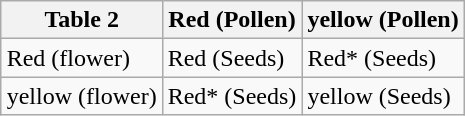<table align="right" class="wikitable">
<tr>
<th>Table 2</th>
<th>Red (Pollen)</th>
<th>yellow (Pollen)</th>
</tr>
<tr>
<td>Red (flower)</td>
<td>Red (Seeds)</td>
<td>Red* (Seeds)</td>
</tr>
<tr>
<td>yellow (flower)</td>
<td>Red* (Seeds)</td>
<td>yellow (Seeds)</td>
</tr>
</table>
